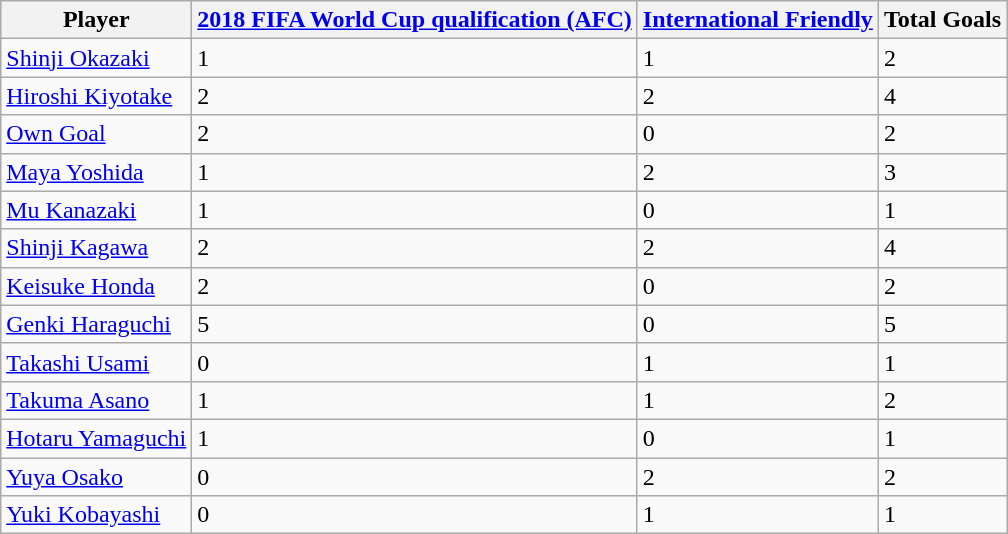<table class="wikitable sortable" style="text-align: left;">
<tr>
<th>Player</th>
<th><a href='#'>2018 FIFA World Cup qualification (AFC)</a></th>
<th><a href='#'>International Friendly</a></th>
<th>Total Goals</th>
</tr>
<tr>
<td><a href='#'>Shinji Okazaki</a></td>
<td>1</td>
<td>1</td>
<td>2</td>
</tr>
<tr>
<td><a href='#'>Hiroshi Kiyotake</a></td>
<td>2</td>
<td>2</td>
<td>4</td>
</tr>
<tr>
<td><a href='#'>Own Goal</a></td>
<td>2</td>
<td>0</td>
<td>2</td>
</tr>
<tr>
<td><a href='#'>Maya Yoshida</a></td>
<td>1</td>
<td>2</td>
<td>3</td>
</tr>
<tr>
<td><a href='#'>Mu Kanazaki</a></td>
<td>1</td>
<td>0</td>
<td>1</td>
</tr>
<tr>
<td><a href='#'>Shinji Kagawa</a></td>
<td>2</td>
<td>2</td>
<td>4</td>
</tr>
<tr>
<td><a href='#'>Keisuke Honda</a></td>
<td>2</td>
<td>0</td>
<td>2</td>
</tr>
<tr>
<td><a href='#'>Genki Haraguchi</a></td>
<td>5</td>
<td>0</td>
<td>5</td>
</tr>
<tr>
<td><a href='#'>Takashi Usami</a></td>
<td>0</td>
<td>1</td>
<td>1</td>
</tr>
<tr>
<td><a href='#'>Takuma Asano</a></td>
<td>1</td>
<td>1</td>
<td>2</td>
</tr>
<tr>
<td><a href='#'>Hotaru Yamaguchi</a></td>
<td>1</td>
<td>0</td>
<td>1</td>
</tr>
<tr>
<td><a href='#'>Yuya Osako</a></td>
<td>0</td>
<td>2</td>
<td>2</td>
</tr>
<tr>
<td><a href='#'>Yuki Kobayashi</a></td>
<td>0</td>
<td>1</td>
<td>1</td>
</tr>
</table>
